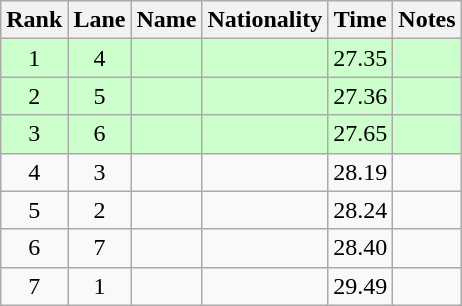<table class="wikitable sortable" style="text-align:center">
<tr>
<th>Rank</th>
<th>Lane</th>
<th>Name</th>
<th>Nationality</th>
<th>Time</th>
<th>Notes</th>
</tr>
<tr bgcolor=ccffcc>
<td>1</td>
<td>4</td>
<td align=left></td>
<td align=left></td>
<td>27.35</td>
<td><strong></strong></td>
</tr>
<tr bgcolor=ccffcc>
<td>2</td>
<td>5</td>
<td align=left></td>
<td align=left></td>
<td>27.36</td>
<td><strong></strong></td>
</tr>
<tr bgcolor=ccffcc>
<td>3</td>
<td>6</td>
<td align=left></td>
<td align=left></td>
<td>27.65</td>
<td><strong></strong></td>
</tr>
<tr>
<td>4</td>
<td>3</td>
<td align=left></td>
<td align=left></td>
<td>28.19</td>
<td></td>
</tr>
<tr>
<td>5</td>
<td>2</td>
<td align=left></td>
<td align=left></td>
<td>28.24</td>
<td></td>
</tr>
<tr>
<td>6</td>
<td>7</td>
<td align=left></td>
<td align=left></td>
<td>28.40</td>
<td></td>
</tr>
<tr>
<td>7</td>
<td>1</td>
<td align=left></td>
<td align=left></td>
<td>29.49</td>
<td></td>
</tr>
</table>
